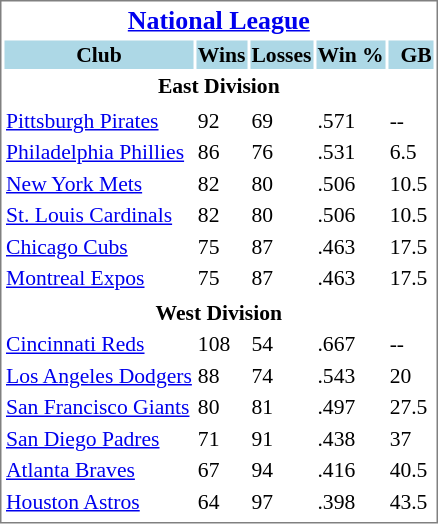<table cellpadding="1" style="width:auto;font-size: 90%; border: 1px solid gray;">
<tr align="center" style="font-size: larger;">
<th colspan=5><a href='#'>National League</a></th>
</tr>
<tr style="background:lightblue;">
<th>Club</th>
<th>Wins</th>
<th>Losses</th>
<th>Win %</th>
<th>  GB</th>
</tr>
<tr align="center" style="vertical-align: middle;" style="background:lightblue;">
<th colspan=5>East Division</th>
</tr>
<tr>
</tr>
<tr>
<td><a href='#'>Pittsburgh Pirates</a></td>
<td>92</td>
<td>69</td>
<td>.571</td>
<td>--</td>
</tr>
<tr>
<td><a href='#'>Philadelphia Phillies</a></td>
<td>86</td>
<td>76</td>
<td>.531</td>
<td>6.5</td>
</tr>
<tr>
<td><a href='#'>New York Mets</a></td>
<td>82</td>
<td>80</td>
<td>.506</td>
<td>10.5</td>
</tr>
<tr>
<td><a href='#'>St. Louis Cardinals</a></td>
<td>82</td>
<td>80</td>
<td>.506</td>
<td>10.5</td>
</tr>
<tr>
<td><a href='#'>Chicago Cubs</a></td>
<td>75</td>
<td>87</td>
<td>.463</td>
<td>17.5</td>
</tr>
<tr>
<td><a href='#'>Montreal Expos</a></td>
<td>75</td>
<td>87</td>
<td>.463</td>
<td>17.5</td>
</tr>
<tr>
</tr>
<tr align="center" style="vertical-align: middle;" style="background:lightblue;">
<th colspan=5>West Division</th>
</tr>
<tr>
<td><a href='#'>Cincinnati Reds</a></td>
<td>108</td>
<td>54</td>
<td>.667</td>
<td>--</td>
</tr>
<tr>
<td><a href='#'>Los Angeles Dodgers</a></td>
<td>88</td>
<td>74</td>
<td>.543</td>
<td>20</td>
</tr>
<tr>
<td><a href='#'>San Francisco Giants</a></td>
<td>80</td>
<td>81</td>
<td>.497</td>
<td>27.5</td>
</tr>
<tr>
<td><a href='#'>San Diego Padres</a></td>
<td>71</td>
<td>91</td>
<td>.438</td>
<td>37</td>
</tr>
<tr>
<td><a href='#'>Atlanta Braves</a></td>
<td>67</td>
<td>94</td>
<td>.416</td>
<td>40.5</td>
</tr>
<tr>
<td><a href='#'>Houston Astros</a></td>
<td>64</td>
<td>97</td>
<td>.398</td>
<td>43.5</td>
</tr>
<tr>
</tr>
</table>
